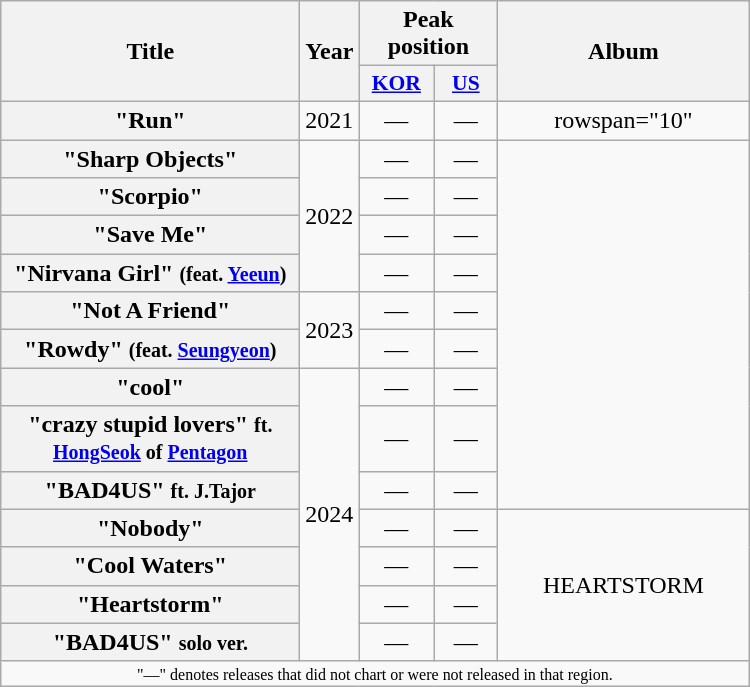<table class="wikitable plainrowheaders" style="text-align:center;">
<tr>
<th scope="col" rowspan="2" style="width:12em;">Title</th>
<th scope="col" rowspan="2" style="width:2em;">Year</th>
<th colspan="2">Peak position</th>
<th scope="col" rowspan="2" style="width:10em;">Album</th>
</tr>
<tr>
<th scope="col" style="width:3em;font-size:90%;"><a href='#'>KOR</a><br></th>
<th scope="col" style="width:2.5em;font-size:90%;"><a href='#'>US</a><br></th>
</tr>
<tr>
<th scope="row">"Run"</th>
<td>2021</td>
<td>—</td>
<td>—</td>
<td>rowspan="10" </td>
</tr>
<tr>
<th scope="row">"Sharp Objects"</th>
<td rowspan="4">2022</td>
<td>—</td>
<td>—</td>
</tr>
<tr>
<th scope="row">"Scorpio"</th>
<td>—</td>
<td>—</td>
</tr>
<tr>
<th scope="row">"Save Me"</th>
<td>—</td>
<td>—</td>
</tr>
<tr>
<th scope="row">"Nirvana Girl" <small>(feat. <a href='#'>Yeeun</a>)</small></th>
<td>—</td>
<td>—</td>
</tr>
<tr>
<th scope="row">"Not A Friend"</th>
<td rowspan="2">2023</td>
<td>—</td>
<td>—</td>
</tr>
<tr>
<th scope="row">"Rowdy" <small>(feat. <a href='#'>Seungyeon</a>)</small></th>
<td>—</td>
<td>—</td>
</tr>
<tr>
<th scope="row">"cool"</th>
<td rowspan="7">2024</td>
<td>—</td>
<td>—</td>
</tr>
<tr>
<th scope="row">"crazy stupid lovers" <small> ft. <a href='#'>HongSeok</a> of <a href='#'>Pentagon</a> </small></th>
<td>—</td>
<td>—</td>
</tr>
<tr>
<th scope="row">"BAD4US" <small> ft. J.Tajor</small></th>
<td>—</td>
<td>—</td>
</tr>
<tr>
<th scope="row">"Nobody"</th>
<td>—</td>
<td>—</td>
<td rowspan="4">HEARTSTORM</td>
</tr>
<tr>
<th scope="row">"Cool Waters"</th>
<td>—</td>
<td>—</td>
</tr>
<tr>
<th scope="row">"Heartstorm"</th>
<td>—</td>
<td>—</td>
</tr>
<tr>
<th scope="row">"BAD4US" <small>solo ver.</small></th>
<td>—</td>
<td>—</td>
</tr>
<tr>
<td colspan="5" style="font-size:8pt;">"—" denotes releases that did not chart or were not released in that region.</td>
</tr>
</table>
